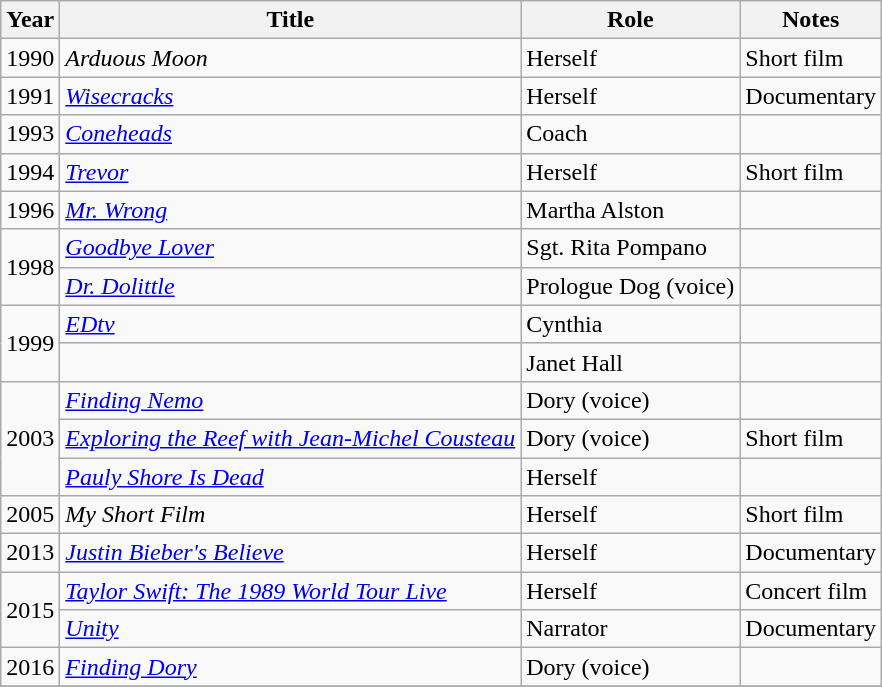<table class="wikitable sortable">
<tr>
<th>Year</th>
<th>Title</th>
<th>Role</th>
<th>Notes</th>
</tr>
<tr>
<td>1990</td>
<td><em>Arduous Moon</em></td>
<td>Herself</td>
<td>Short film</td>
</tr>
<tr>
<td>1991</td>
<td><em><a href='#'>Wisecracks</a></em></td>
<td>Herself</td>
<td>Documentary</td>
</tr>
<tr>
<td>1993</td>
<td><em><a href='#'>Coneheads</a></em></td>
<td>Coach</td>
<td></td>
</tr>
<tr>
<td>1994</td>
<td><em><a href='#'>Trevor</a></em></td>
<td>Herself</td>
<td>Short film</td>
</tr>
<tr>
<td>1996</td>
<td><em><a href='#'>Mr. Wrong</a></em></td>
<td>Martha Alston</td>
<td></td>
</tr>
<tr>
<td rowspan="2">1998</td>
<td><em><a href='#'>Goodbye Lover</a></em></td>
<td>Sgt. Rita Pompano</td>
<td></td>
</tr>
<tr>
<td><em><a href='#'>Dr. Dolittle</a></em></td>
<td>Prologue Dog (voice)</td>
<td></td>
</tr>
<tr>
<td rowspan="2">1999</td>
<td><em><a href='#'>EDtv</a></em></td>
<td>Cynthia</td>
<td></td>
</tr>
<tr>
<td><em></em></td>
<td>Janet Hall</td>
<td></td>
</tr>
<tr>
<td rowspan=3>2003</td>
<td><em><a href='#'>Finding Nemo</a></em></td>
<td>Dory (voice)</td>
<td></td>
</tr>
<tr>
<td><em><a href='#'>Exploring the Reef with Jean-Michel Cousteau</a></em></td>
<td>Dory (voice)</td>
<td>Short film</td>
</tr>
<tr>
<td><em><a href='#'>Pauly Shore Is Dead</a></em></td>
<td>Herself</td>
<td></td>
</tr>
<tr>
<td>2005</td>
<td><em>My Short Film</em></td>
<td>Herself</td>
<td>Short film</td>
</tr>
<tr>
<td>2013</td>
<td><em><a href='#'>Justin Bieber's Believe</a></em></td>
<td>Herself</td>
<td>Documentary</td>
</tr>
<tr>
<td rowspan="2">2015</td>
<td><em><a href='#'>Taylor Swift: The 1989 World Tour Live</a></em></td>
<td>Herself</td>
<td>Concert film</td>
</tr>
<tr>
<td><em><a href='#'>Unity</a></em></td>
<td>Narrator</td>
<td>Documentary</td>
</tr>
<tr>
<td>2016</td>
<td><em><a href='#'>Finding Dory</a></em></td>
<td>Dory (voice)</td>
<td></td>
</tr>
<tr>
</tr>
</table>
